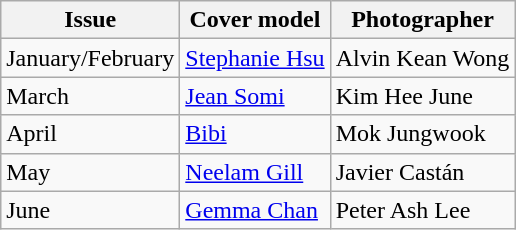<table class="sortable wikitable">
<tr>
<th>Issue</th>
<th>Cover model</th>
<th>Photographer</th>
</tr>
<tr>
<td>January/February</td>
<td><a href='#'>Stephanie Hsu</a></td>
<td>Alvin Kean Wong</td>
</tr>
<tr>
<td>March</td>
<td><a href='#'>Jean Somi</a></td>
<td>Kim Hee June</td>
</tr>
<tr>
<td>April</td>
<td><a href='#'>Bibi</a></td>
<td>Mok Jungwook</td>
</tr>
<tr>
<td>May</td>
<td><a href='#'>Neelam Gill</a></td>
<td>Javier Castán</td>
</tr>
<tr>
<td>June</td>
<td><a href='#'>Gemma Chan</a></td>
<td>Peter Ash Lee</td>
</tr>
</table>
